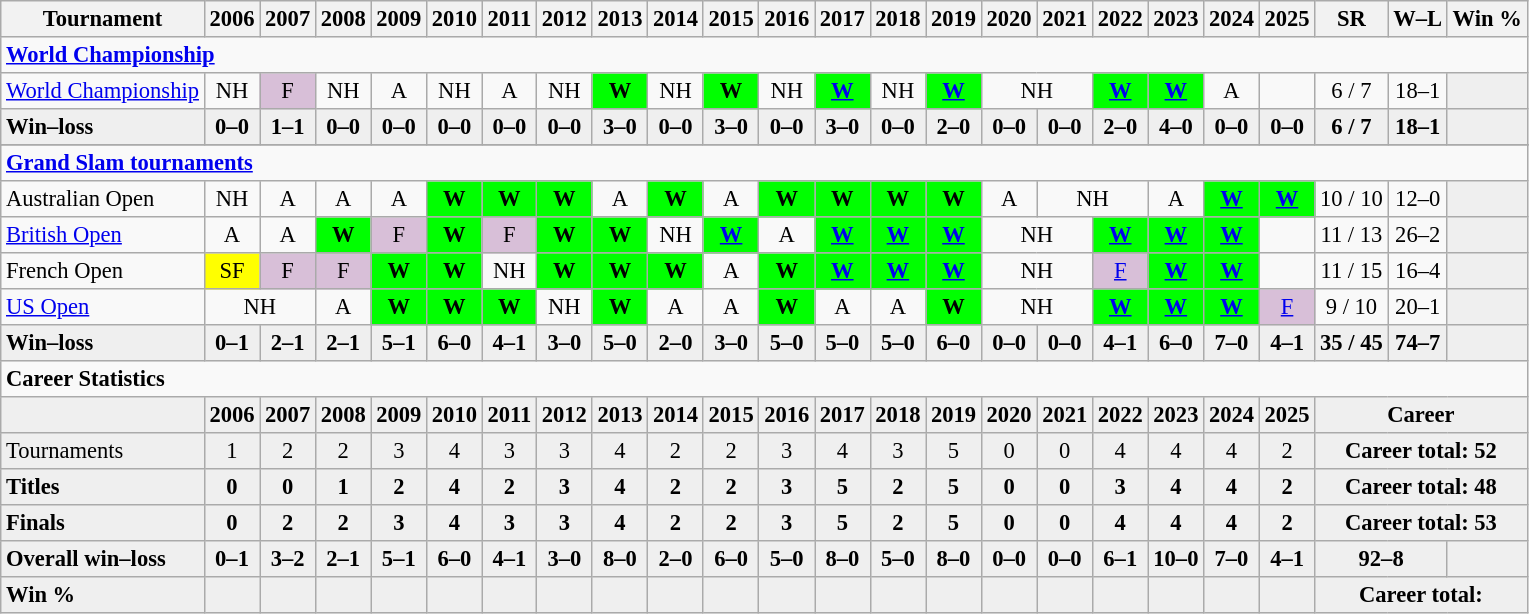<table class="wikitable nowrap" style=text-align:center;font-size:94%>
<tr>
<th>Tournament</th>
<th>2006</th>
<th>2007</th>
<th>2008</th>
<th>2009</th>
<th>2010</th>
<th>2011</th>
<th>2012</th>
<th>2013</th>
<th>2014</th>
<th>2015</th>
<th>2016</th>
<th>2017</th>
<th>2018</th>
<th>2019</th>
<th>2020</th>
<th>2021</th>
<th>2022</th>
<th>2023</th>
<th>2024</th>
<th>2025</th>
<th>SR</th>
<th>W–L</th>
<th>Win %</th>
</tr>
<tr>
<td colspan="24" style="text-align:left"><strong><a href='#'>World Championship</a></strong></td>
</tr>
<tr>
<td align=left><a href='#'>World Championship</a></td>
<td>NH</td>
<td style="background:thistle;">F</td>
<td>NH</td>
<td>A</td>
<td>NH</td>
<td>A</td>
<td>NH</td>
<td bgcolor=lime><strong>W</strong></td>
<td>NH</td>
<td bgcolor=lime><strong>W</strong></td>
<td>NH</td>
<td bgcolor=lime><a href='#'><strong>W</strong></a></td>
<td>NH</td>
<td bgcolor=lime><a href='#'><strong>W</strong></a></td>
<td colspan=2>NH</td>
<td bgcolor=lime><a href='#'><strong>W</strong></a></td>
<td bgcolor=lime><a href='#'><strong>W</strong></a></td>
<td>A</td>
<td></td>
<td>6 / 7</td>
<td>18–1</td>
<td bgcolor=efefef></td>
</tr>
<tr style=font-weight:bold;background:#efefef>
<td style=text-align:left>Win–loss</td>
<td>0–0</td>
<td>1–1</td>
<td>0–0</td>
<td>0–0</td>
<td>0–0</td>
<td>0–0</td>
<td>0–0</td>
<td>3–0</td>
<td>0–0</td>
<td>3–0</td>
<td>0–0</td>
<td>3–0</td>
<td>0–0</td>
<td>2–0</td>
<td>0–0</td>
<td>0–0</td>
<td>2–0</td>
<td>4–0</td>
<td>0–0</td>
<td>0–0</td>
<td>6 / 7</td>
<td>18–1</td>
<td bgcolor=efefef></td>
</tr>
<tr style=font-weight:bold;background:#efefef>
</tr>
<tr>
<td colspan="24" style="text-align:left"><strong><a href='#'>Grand Slam tournaments</a></strong></td>
</tr>
<tr>
<td align=left>Australian Open</td>
<td>NH</td>
<td>A</td>
<td>A</td>
<td>A</td>
<td bgcolor=lime><strong>W</strong></td>
<td bgcolor=lime><strong>W</strong></td>
<td bgcolor=lime><strong>W</strong></td>
<td>A</td>
<td bgcolor=lime><strong>W</strong></td>
<td>A</td>
<td bgcolor=lime><strong>W</strong></td>
<td bgcolor=lime><strong>W</strong></td>
<td bgcolor=lime><strong>W</strong></td>
<td bgcolor=lime><strong>W</strong></td>
<td>A</td>
<td colspan=2>NH</td>
<td>A</td>
<td bgcolor=lime><a href='#'><strong>W</strong></a></td>
<td bgcolor=lime><a href='#'><strong>W</strong></a></td>
<td>10 / 10</td>
<td>12–0</td>
<td bgcolor=efefef></td>
</tr>
<tr>
<td align=left><a href='#'>British Open</a></td>
<td>A</td>
<td>A</td>
<td bgcolor=lime><strong>W</strong></td>
<td style="background:thistle;">F</td>
<td bgcolor=lime><strong>W</strong></td>
<td style="background:thistle;">F</td>
<td bgcolor=lime><strong>W</strong></td>
<td bgcolor=lime><strong>W</strong></td>
<td>NH</td>
<td bgcolor=lime><a href='#'><strong>W</strong></a></td>
<td>A</td>
<td bgcolor=lime><a href='#'><strong>W</strong></a></td>
<td bgcolor=lime><a href='#'><strong>W</strong></a></td>
<td bgcolor=lime><a href='#'><strong>W</strong></a></td>
<td colspan=2>NH</td>
<td bgcolor=lime><a href='#'><strong>W</strong></a></td>
<td bgcolor=lime><a href='#'><strong>W</strong></a></td>
<td bgcolor=lime><a href='#'><strong>W</strong></a></td>
<td></td>
<td>11 / 13</td>
<td>26–2</td>
<td bgcolor=efefef></td>
</tr>
<tr>
<td align=left>French Open</td>
<td style="background:yellow;">SF</td>
<td style="background:thistle;">F</td>
<td style="background:thistle;">F</td>
<td bgcolor=lime><strong>W</strong></td>
<td bgcolor=lime><strong>W</strong></td>
<td>NH</td>
<td bgcolor=lime><strong>W</strong></td>
<td bgcolor=lime><strong>W</strong></td>
<td bgcolor=lime><strong>W</strong></td>
<td>A</td>
<td bgcolor=lime><strong>W</strong></td>
<td bgcolor=lime><a href='#'><strong>W</strong></a></td>
<td bgcolor=lime><a href='#'><strong>W</strong></a></td>
<td bgcolor=lime><a href='#'><strong>W</strong></a></td>
<td colspan=2>NH</td>
<td style="background:thistle;"><a href='#'>F</a></td>
<td bgcolor=lime><a href='#'><strong>W</strong></a></td>
<td bgcolor=lime><a href='#'><strong>W</strong></a></td>
<td></td>
<td>11 / 15</td>
<td>16–4</td>
<td bgcolor=efefef></td>
</tr>
<tr>
<td align=left><a href='#'>US Open</a></td>
<td colspan=2>NH</td>
<td>A</td>
<td bgcolor=lime><strong>W</strong></td>
<td bgcolor=lime><strong>W</strong></td>
<td bgcolor=lime><strong>W</strong></td>
<td>NH</td>
<td bgcolor=lime><strong>W</strong></td>
<td>A</td>
<td>A</td>
<td bgcolor=lime><strong>W</strong></td>
<td>A</td>
<td>A</td>
<td bgcolor=lime><strong>W</strong></td>
<td colspan=2>NH</td>
<td bgcolor=lime><a href='#'><strong>W</strong></a></td>
<td bgcolor=lime><a href='#'><strong>W</strong></a></td>
<td bgcolor=lime><a href='#'><strong>W</strong></a></td>
<td style="background:thistle;"><a href='#'>F</a></td>
<td>9 / 10</td>
<td>20–1</td>
<td bgcolor=efefef></td>
</tr>
<tr style=font-weight:bold;background:#efefef>
<td style=text-align:left>Win–loss</td>
<td>0–1</td>
<td>2–1</td>
<td>2–1</td>
<td>5–1</td>
<td>6–0</td>
<td>4–1</td>
<td>3–0</td>
<td>5–0</td>
<td>2–0</td>
<td>3–0</td>
<td>5–0</td>
<td>5–0</td>
<td>5–0</td>
<td>6–0</td>
<td>0–0</td>
<td>0–0</td>
<td>4–1</td>
<td>6–0</td>
<td>7–0</td>
<td>4–1</td>
<td>35 / 45</td>
<td>74–7</td>
<td bgcolor=efefef></td>
</tr>
<tr>
<td colspan="24" style="text-align:left"><strong>Career Statistics</strong></td>
</tr>
<tr style="font-weight:bold;background:#EFEFEF;">
<td></td>
<td>2006</td>
<td>2007</td>
<td>2008</td>
<td>2009</td>
<td>2010</td>
<td>2011</td>
<td>2012</td>
<td>2013</td>
<td>2014</td>
<td>2015</td>
<td>2016</td>
<td>2017</td>
<td>2018</td>
<td>2019</td>
<td>2020</td>
<td>2021</td>
<td>2022</td>
<td>2023</td>
<td>2024</td>
<td>2025</td>
<td colspan=3>Career</td>
</tr>
<tr style="background:#EFEFEF">
<td align=left>Tournaments</td>
<td>1</td>
<td>2</td>
<td>2</td>
<td>3</td>
<td>4</td>
<td>3</td>
<td>3</td>
<td>4</td>
<td>2</td>
<td>2</td>
<td>3</td>
<td>4</td>
<td>3</td>
<td>5</td>
<td>0</td>
<td>0</td>
<td>4</td>
<td>4</td>
<td>4</td>
<td>2</td>
<td colspan="3"><strong>Career total: 52</strong></td>
</tr>
<tr style=font-weight:bold;background:#efefef>
<td style=text-align:left>Titles</td>
<td>0</td>
<td>0</td>
<td>1</td>
<td>2</td>
<td>4</td>
<td>2</td>
<td>3</td>
<td>4</td>
<td>2</td>
<td>2</td>
<td>3</td>
<td>5</td>
<td>2</td>
<td>5</td>
<td>0</td>
<td>0</td>
<td>3</td>
<td>4</td>
<td>4</td>
<td>2</td>
<td colspan="3"><strong>Career total: 48</strong></td>
</tr>
<tr style=font-weight:bold;background:#efefef>
<td style=text-align:left>Finals</td>
<td>0</td>
<td>2</td>
<td>2</td>
<td>3</td>
<td>4</td>
<td>3</td>
<td>3</td>
<td>4</td>
<td>2</td>
<td>2</td>
<td>3</td>
<td>5</td>
<td>2</td>
<td>5</td>
<td>0</td>
<td>0</td>
<td>4</td>
<td>4</td>
<td>4</td>
<td>2</td>
<td colspan="3"><strong>Career total: 53</strong></td>
</tr>
<tr style=font-weight:bold;background:#efefef>
<td style=text-align:left>Overall win–loss</td>
<td>0–1</td>
<td>3–2</td>
<td>2–1</td>
<td>5–1</td>
<td>6–0</td>
<td>4–1</td>
<td>3–0</td>
<td>8–0</td>
<td>2–0</td>
<td>6–0</td>
<td>5–0</td>
<td>8–0</td>
<td>5–0</td>
<td>8–0</td>
<td>0–0</td>
<td>0–0</td>
<td>6–1</td>
<td>10–0</td>
<td>7–0</td>
<td>4–1</td>
<td colspan="2">92–8</td>
<td></td>
</tr>
<tr style=font-weight:bold;background:#efefef>
<td align=left>Win %</td>
<td></td>
<td></td>
<td></td>
<td></td>
<td></td>
<td></td>
<td></td>
<td></td>
<td></td>
<td></td>
<td></td>
<td></td>
<td></td>
<td></td>
<td></td>
<td></td>
<td></td>
<td></td>
<td></td>
<td></td>
<td colspan="3"><strong>Career total: </strong></td>
</tr>
</table>
